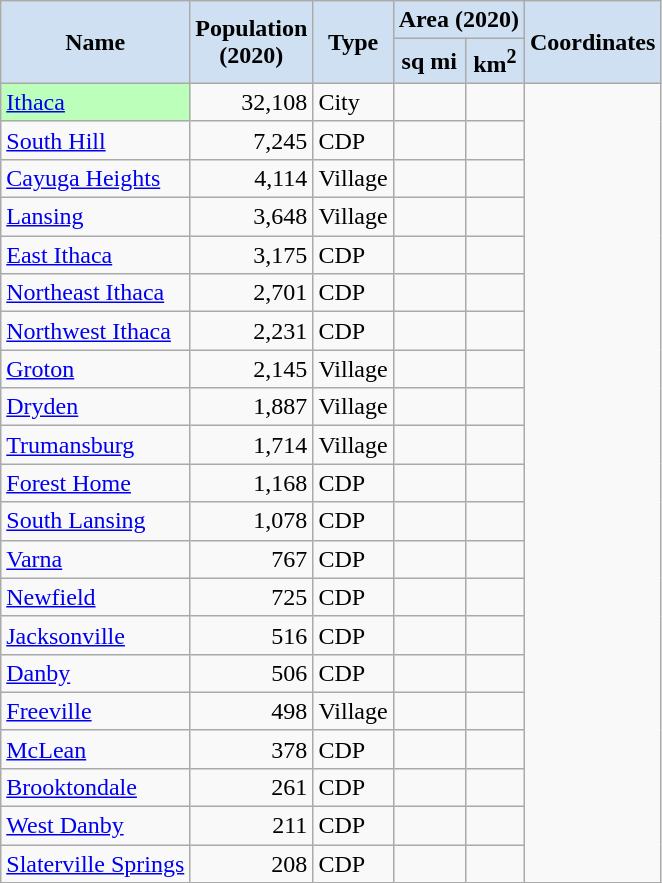<table class="wikitable sortable">
<tr>
<th style="background-color:#CEE0F2;" rowspan=2>Name</th>
<th numbers style="background-color:#CEE0F2;" rowspan=2>Population<br>(2020)</th>
<th style="background-color:#CEE0F2;" rowspan=2>Type</th>
<th style="background-color:#CEE0F2;" colspan=2>Area (2020)</th>
<th style="background-color:#CEE0F2;" rowspan=2>Coordinates</th>
</tr>
<tr>
<th style="background-color:#CEE0F2;">sq mi</th>
<th style="background-color:#CEE0F2;">km<sup>2</sup></th>
</tr>
<tr>
<td style="background-color:#BBFFBB;"><a href='#'>Ithaca</a></td>
<td align=right>32,108</td>
<td>City</td>
<td></td>
<td></td>
</tr>
<tr>
<td><a href='#'>South Hill</a></td>
<td align=right>7,245</td>
<td>CDP</td>
<td></td>
<td></td>
</tr>
<tr>
<td><a href='#'>Cayuga Heights</a></td>
<td align=right>4,114</td>
<td>Village</td>
<td></td>
<td></td>
</tr>
<tr>
<td><a href='#'>Lansing</a></td>
<td align=right>3,648</td>
<td>Village</td>
<td></td>
<td></td>
</tr>
<tr>
<td><a href='#'>East Ithaca</a></td>
<td align=right>3,175</td>
<td>CDP</td>
<td></td>
<td></td>
</tr>
<tr>
<td><a href='#'>Northeast Ithaca</a></td>
<td align=right>2,701</td>
<td>CDP</td>
<td></td>
<td></td>
</tr>
<tr>
<td><a href='#'>Northwest Ithaca</a></td>
<td align=right>2,231</td>
<td>CDP</td>
<td></td>
<td></td>
</tr>
<tr>
<td><a href='#'>Groton</a></td>
<td align=right>2,145</td>
<td>Village</td>
<td></td>
<td></td>
</tr>
<tr>
<td><a href='#'>Dryden</a></td>
<td align=right>1,887</td>
<td>Village</td>
<td></td>
<td></td>
</tr>
<tr>
<td><a href='#'>Trumansburg</a></td>
<td align=right>1,714</td>
<td>Village</td>
<td></td>
<td></td>
</tr>
<tr>
<td><a href='#'>Forest Home</a></td>
<td align=right>1,168</td>
<td>CDP</td>
<td></td>
<td></td>
</tr>
<tr>
<td><a href='#'>South Lansing</a></td>
<td align=right>1,078</td>
<td>CDP</td>
<td></td>
<td></td>
</tr>
<tr>
<td><a href='#'>Varna</a></td>
<td align=right>767</td>
<td>CDP</td>
<td></td>
<td></td>
</tr>
<tr>
<td><a href='#'>Newfield</a></td>
<td align=right>725</td>
<td>CDP</td>
<td></td>
<td></td>
</tr>
<tr>
<td><a href='#'>Jacksonville</a></td>
<td align=right>516</td>
<td>CDP</td>
<td></td>
<td></td>
</tr>
<tr>
<td><a href='#'>Danby</a></td>
<td align=right>506</td>
<td>CDP</td>
<td></td>
<td></td>
</tr>
<tr>
<td><a href='#'>Freeville</a></td>
<td align=right>498</td>
<td>Village</td>
<td></td>
<td></td>
</tr>
<tr>
<td><a href='#'>McLean</a></td>
<td align=right>378</td>
<td>CDP</td>
<td></td>
<td></td>
</tr>
<tr>
<td><a href='#'>Brooktondale</a></td>
<td align=right>261</td>
<td>CDP</td>
<td></td>
<td></td>
</tr>
<tr>
<td><a href='#'>West Danby</a></td>
<td align=right>211</td>
<td>CDP</td>
<td></td>
<td></td>
</tr>
<tr>
<td><a href='#'>Slaterville Springs</a></td>
<td align=right>208</td>
<td>CDP</td>
<td></td>
<td></td>
</tr>
</table>
